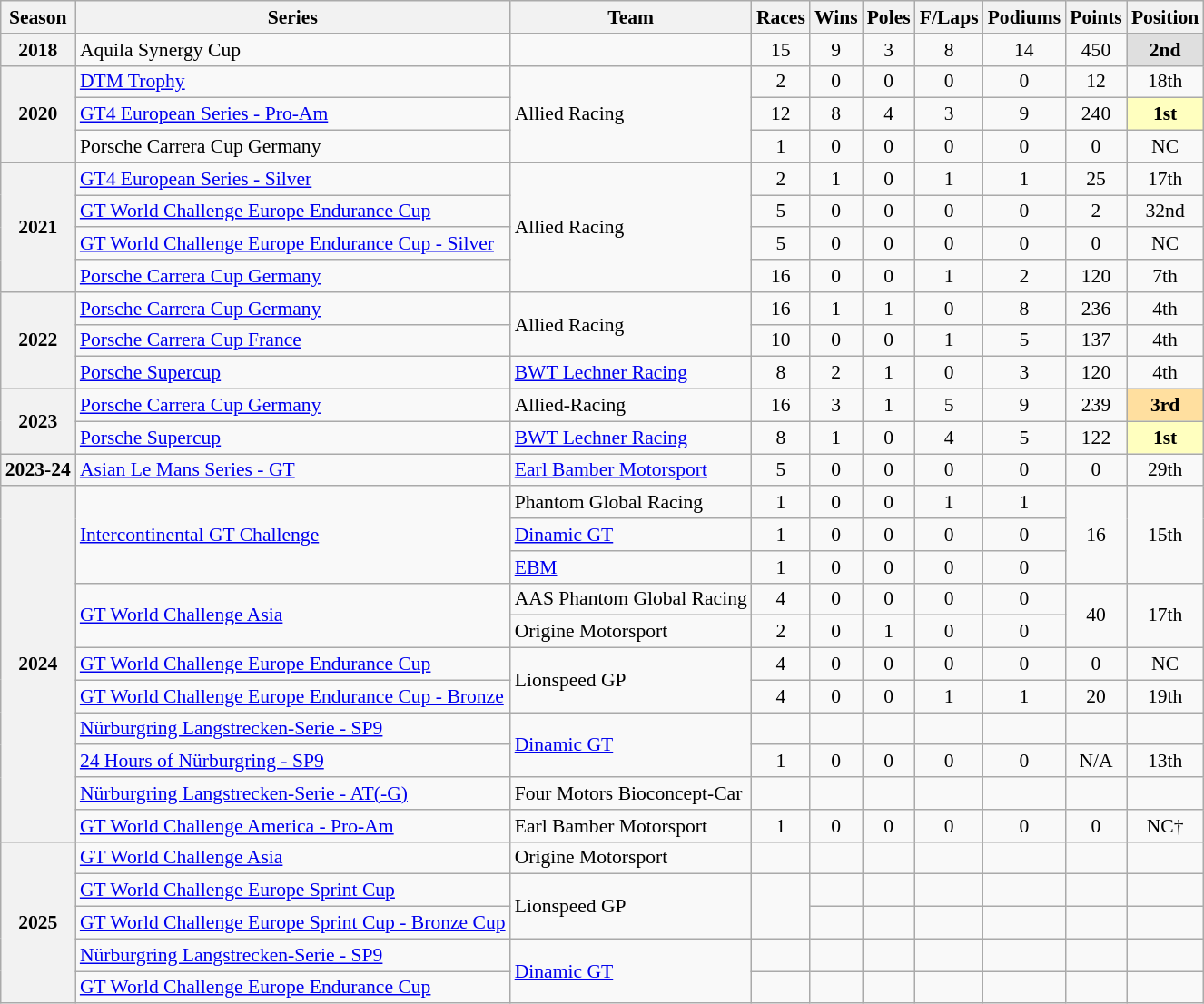<table class="wikitable" style="font-size: 90%; text-align:center">
<tr>
<th>Season</th>
<th>Series</th>
<th>Team</th>
<th>Races</th>
<th>Wins</th>
<th>Poles</th>
<th>F/Laps</th>
<th>Podiums</th>
<th>Points</th>
<th>Position</th>
</tr>
<tr>
<th>2018</th>
<td align=left>Aquila Synergy Cup</td>
<td></td>
<td>15</td>
<td>9</td>
<td>3</td>
<td>8</td>
<td>14</td>
<td>450</td>
<td style="background:#DFDFDF"><strong>2nd</strong></td>
</tr>
<tr>
<th rowspan="3">2020</th>
<td align=left><a href='#'>DTM Trophy</a></td>
<td rowspan="3" align=left>Allied Racing</td>
<td>2</td>
<td>0</td>
<td>0</td>
<td>0</td>
<td>0</td>
<td>12</td>
<td>18th</td>
</tr>
<tr>
<td align=left><a href='#'>GT4 European Series - Pro-Am</a></td>
<td>12</td>
<td>8</td>
<td>4</td>
<td>3</td>
<td>9</td>
<td>240</td>
<td style="background:#FFFFBF"><strong>1st</strong></td>
</tr>
<tr>
<td align=left>Porsche Carrera Cup Germany</td>
<td>1</td>
<td>0</td>
<td>0</td>
<td>0</td>
<td>0</td>
<td>0</td>
<td>NC</td>
</tr>
<tr>
<th rowspan="4">2021</th>
<td align=left><a href='#'>GT4 European Series - Silver</a></td>
<td rowspan="4" align=left>Allied Racing</td>
<td>2</td>
<td>1</td>
<td>0</td>
<td>1</td>
<td>1</td>
<td>25</td>
<td>17th</td>
</tr>
<tr>
<td align=left><a href='#'>GT World Challenge Europe Endurance Cup</a></td>
<td>5</td>
<td>0</td>
<td>0</td>
<td>0</td>
<td>0</td>
<td>2</td>
<td>32nd</td>
</tr>
<tr>
<td align=left><a href='#'>GT World Challenge Europe Endurance Cup - Silver</a></td>
<td>5</td>
<td>0</td>
<td>0</td>
<td>0</td>
<td>0</td>
<td>0</td>
<td>NC</td>
</tr>
<tr>
<td align=left><a href='#'>Porsche Carrera Cup Germany</a></td>
<td>16</td>
<td>0</td>
<td>0</td>
<td>1</td>
<td>2</td>
<td>120</td>
<td>7th</td>
</tr>
<tr>
<th rowspan="3">2022</th>
<td align=left><a href='#'>Porsche Carrera Cup Germany</a></td>
<td rowspan="2" align=left>Allied Racing</td>
<td>16</td>
<td>1</td>
<td>1</td>
<td>0</td>
<td>8</td>
<td>236</td>
<td>4th</td>
</tr>
<tr>
<td align=left><a href='#'>Porsche Carrera Cup France</a></td>
<td>10</td>
<td>0</td>
<td>0</td>
<td>1</td>
<td>5</td>
<td>137</td>
<td>4th</td>
</tr>
<tr>
<td align=left><a href='#'>Porsche Supercup</a></td>
<td align=left><a href='#'>BWT Lechner Racing</a></td>
<td>8</td>
<td>2</td>
<td>1</td>
<td>0</td>
<td>3</td>
<td>120</td>
<td>4th</td>
</tr>
<tr>
<th rowspan="2">2023</th>
<td align=left><a href='#'>Porsche Carrera Cup Germany</a></td>
<td align=left>Allied-Racing</td>
<td>16</td>
<td>3</td>
<td>1</td>
<td>5</td>
<td>9</td>
<td>239</td>
<td style="background:#FFDF9F;"><strong>3rd</strong></td>
</tr>
<tr>
<td align=left><a href='#'>Porsche Supercup</a></td>
<td align=left><a href='#'>BWT Lechner Racing</a></td>
<td>8</td>
<td>1</td>
<td>0</td>
<td>4</td>
<td>5</td>
<td>122</td>
<td style="background:#FFFFBF"><strong>1st</strong></td>
</tr>
<tr>
<th>2023-24</th>
<td align=left><a href='#'>Asian Le Mans Series - GT</a></td>
<td align=left><a href='#'>Earl Bamber Motorsport</a></td>
<td>5</td>
<td>0</td>
<td>0</td>
<td>0</td>
<td>0</td>
<td>0</td>
<td>29th</td>
</tr>
<tr>
<th rowspan="11">2024</th>
<td rowspan="3" align="left"><a href='#'>Intercontinental GT Challenge</a></td>
<td align="left">Phantom Global Racing</td>
<td>1</td>
<td>0</td>
<td>0</td>
<td>1</td>
<td>1</td>
<td rowspan="3">16</td>
<td rowspan="3">15th</td>
</tr>
<tr>
<td align=left><a href='#'>Dinamic GT</a></td>
<td>1</td>
<td>0</td>
<td>0</td>
<td>0</td>
<td>0</td>
</tr>
<tr>
<td align=left><a href='#'>EBM</a></td>
<td>1</td>
<td>0</td>
<td>0</td>
<td>0</td>
<td>0</td>
</tr>
<tr>
<td rowspan="2" align="left"><a href='#'>GT World Challenge Asia</a></td>
<td align=left>AAS Phantom Global Racing</td>
<td>4</td>
<td>0</td>
<td>0</td>
<td>0</td>
<td>0</td>
<td rowspan="2">40</td>
<td rowspan="2">17th</td>
</tr>
<tr>
<td align=left>Origine Motorsport</td>
<td>2</td>
<td>0</td>
<td>1</td>
<td>0</td>
<td>0</td>
</tr>
<tr>
<td align=left><a href='#'>GT World Challenge Europe Endurance Cup</a></td>
<td rowspan="2" align=left>Lionspeed GP</td>
<td>4</td>
<td>0</td>
<td>0</td>
<td>0</td>
<td>0</td>
<td>0</td>
<td>NC</td>
</tr>
<tr>
<td align="left"><a href='#'>GT World Challenge Europe Endurance Cup - Bronze</a></td>
<td>4</td>
<td>0</td>
<td>0</td>
<td>1</td>
<td>1</td>
<td>20</td>
<td>19th</td>
</tr>
<tr>
<td align=left><a href='#'>Nürburgring Langstrecken-Serie - SP9</a></td>
<td rowspan="2" align="left"><a href='#'>Dinamic GT</a></td>
<td></td>
<td></td>
<td></td>
<td></td>
<td></td>
<td></td>
<td></td>
</tr>
<tr>
<td align=left><a href='#'>24 Hours of Nürburgring - SP9</a></td>
<td>1</td>
<td>0</td>
<td>0</td>
<td>0</td>
<td>0</td>
<td>N/A</td>
<td>13th</td>
</tr>
<tr>
<td align=left><a href='#'>Nürburgring Langstrecken-Serie - AT(-G)</a></td>
<td align=left>Four Motors Bioconcept-Car</td>
<td></td>
<td></td>
<td></td>
<td></td>
<td></td>
<td></td>
<td></td>
</tr>
<tr>
<td align=left><a href='#'>GT World Challenge America - Pro-Am</a></td>
<td align=left>Earl Bamber Motorsport</td>
<td>1</td>
<td>0</td>
<td>0</td>
<td>0</td>
<td>0</td>
<td>0</td>
<td>NC†</td>
</tr>
<tr>
<th rowspan="5">2025</th>
<td align=left><a href='#'>GT World Challenge Asia</a></td>
<td align=left>Origine Motorsport</td>
<td></td>
<td></td>
<td></td>
<td></td>
<td></td>
<td></td>
<td></td>
</tr>
<tr>
<td align=left><a href='#'>GT World Challenge Europe Sprint Cup</a></td>
<td rowspan="2" align=left>Lionspeed GP</td>
<td rowspan="2"></td>
<td></td>
<td></td>
<td></td>
<td></td>
<td></td>
<td></td>
</tr>
<tr>
<td align=left><a href='#'>GT World Challenge Europe Sprint Cup - Bronze Cup</a></td>
<td></td>
<td></td>
<td></td>
<td></td>
<td></td>
<td></td>
</tr>
<tr>
<td align=left><a href='#'>Nürburgring Langstrecken-Serie - SP9</a></td>
<td rowspan="2" align="left"><a href='#'>Dinamic GT</a></td>
<td></td>
<td></td>
<td></td>
<td></td>
<td></td>
<td></td>
<td></td>
</tr>
<tr>
<td align="left"><a href='#'>GT World Challenge Europe Endurance Cup</a></td>
<td></td>
<td></td>
<td></td>
<td></td>
<td></td>
<td></td>
<td></td>
</tr>
</table>
